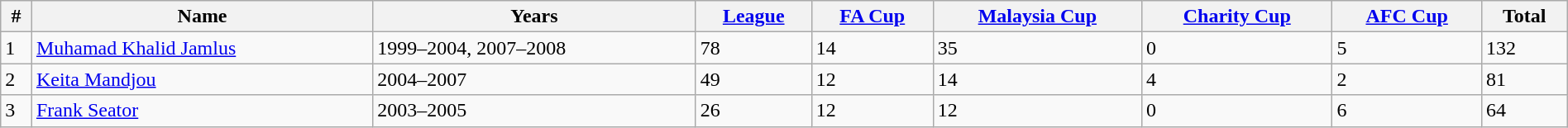<table class="wikitable sortable" style="text-align:left; width:100%;">
<tr>
<th>#</th>
<th>Name</th>
<th>Years</th>
<th><a href='#'>League</a></th>
<th><a href='#'>FA Cup</a></th>
<th><a href='#'>Malaysia Cup</a></th>
<th><a href='#'>Charity Cup</a></th>
<th><a href='#'>AFC Cup</a></th>
<th>Total</th>
</tr>
<tr>
<td>1</td>
<td> <a href='#'>Muhamad Khalid Jamlus</a></td>
<td>1999–2004, 2007–2008</td>
<td>78</td>
<td>14</td>
<td>35</td>
<td>0</td>
<td>5</td>
<td>132</td>
</tr>
<tr>
<td>2</td>
<td> <a href='#'>Keita Mandjou</a></td>
<td>2004–2007</td>
<td>49</td>
<td>12</td>
<td>14</td>
<td>4</td>
<td>2</td>
<td>81</td>
</tr>
<tr>
<td>3</td>
<td> <a href='#'>Frank Seator</a></td>
<td>2003–2005</td>
<td>26</td>
<td>12</td>
<td>12</td>
<td>0</td>
<td>6</td>
<td>64</td>
</tr>
</table>
